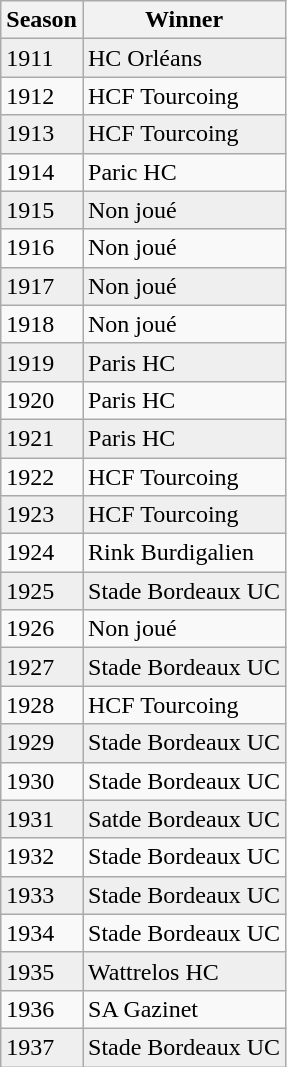<table class="wikitable" style="float:left; margin-right:1em;">
<tr>
<th scope=col>Season</th>
<th scope=col>Winner</th>
</tr>
<tr style="background:#EFEFEF">
<td>1911</td>
<td>HC Orléans</td>
</tr>
<tr>
<td>1912</td>
<td>HCF Tourcoing</td>
</tr>
<tr style="background:#EFEFEF">
<td>1913</td>
<td>HCF Tourcoing</td>
</tr>
<tr>
<td>1914</td>
<td>Paric HC</td>
</tr>
<tr style="background:#EFEFEF">
<td>1915</td>
<td>Non joué</td>
</tr>
<tr>
<td>1916</td>
<td>Non joué</td>
</tr>
<tr style="background:#EFEFEF">
<td>1917</td>
<td>Non joué</td>
</tr>
<tr>
<td>1918</td>
<td>Non joué</td>
</tr>
<tr style="background:#EFEFEF">
<td>1919</td>
<td>Paris HC</td>
</tr>
<tr>
<td>1920</td>
<td>Paris HC</td>
</tr>
<tr style="background:#EFEFEF">
<td>1921</td>
<td>Paris HC</td>
</tr>
<tr>
<td>1922</td>
<td>HCF Tourcoing</td>
</tr>
<tr style="background:#EFEFEF">
<td>1923</td>
<td>HCF Tourcoing</td>
</tr>
<tr>
<td>1924</td>
<td>Rink Burdigalien</td>
</tr>
<tr style="background:#EFEFEF">
<td>1925</td>
<td>Stade Bordeaux UC</td>
</tr>
<tr>
<td>1926</td>
<td>Non joué</td>
</tr>
<tr style="background:#EFEFEF">
<td>1927</td>
<td>Stade Bordeaux UC</td>
</tr>
<tr>
<td>1928</td>
<td>HCF Tourcoing</td>
</tr>
<tr style="background:#EFEFEF">
<td>1929</td>
<td>Stade Bordeaux UC</td>
</tr>
<tr>
<td>1930</td>
<td>Stade Bordeaux UC</td>
</tr>
<tr style="background:#EFEFEF">
<td>1931</td>
<td>Satde Bordeaux UC</td>
</tr>
<tr>
<td>1932</td>
<td>Stade Bordeaux UC</td>
</tr>
<tr style="background:#EFEFEF">
<td>1933</td>
<td>Stade Bordeaux UC</td>
</tr>
<tr>
<td>1934</td>
<td>Stade Bordeaux UC</td>
</tr>
<tr style="background:#EFEFEF">
<td>1935</td>
<td>Wattrelos HC</td>
</tr>
<tr>
<td>1936</td>
<td>SA Gazinet</td>
</tr>
<tr style="background:#EFEFEF">
<td>1937</td>
<td>Stade Bordeaux UC</td>
</tr>
</table>
